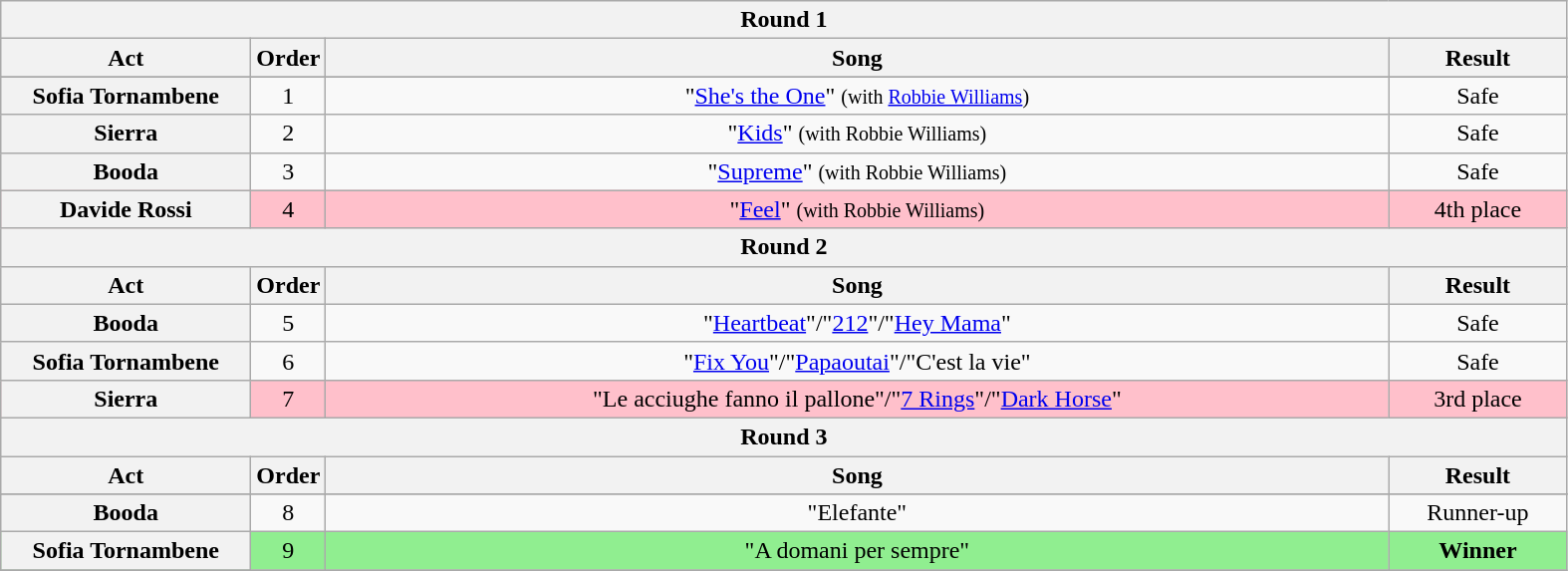<table class="wikitable plainrowheaders" style="text-align:center;">
<tr>
<th colspan="5">Round 1</th>
</tr>
<tr>
<th scope="col" style="width:10em;">Act</th>
<th scope="col">Order</th>
<th scope="col" style="width:44em;" colspan="2">Song</th>
<th scope="col" style="width:7em;">Result</th>
</tr>
<tr>
</tr>
<tr>
<th scope="row">Sofia Tornambene</th>
<td>1</td>
<td colspan="2">"<a href='#'>She's the One</a>" <small>(with <a href='#'>Robbie Williams</a>)</small></td>
<td>Safe</td>
</tr>
<tr>
<th scope="row">Sierra</th>
<td>2</td>
<td colspan="2">"<a href='#'>Kids</a>" <small>(with Robbie Williams)</small></td>
<td>Safe</td>
</tr>
<tr>
<th scope="row">Booda</th>
<td>3</td>
<td colspan="2">"<a href='#'>Supreme</a>" <small>(with Robbie Williams)</small></td>
<td>Safe</td>
</tr>
<tr style="background:pink;">
<th scope="row">Davide Rossi</th>
<td>4</td>
<td colspan="2">"<a href='#'>Feel</a>" <small>(with Robbie Williams)</small></td>
<td>4th place</td>
</tr>
<tr>
<th colspan="5">Round 2</th>
</tr>
<tr>
<th scope="col" style="width:10em;">Act</th>
<th scope="col">Order</th>
<th scope="col" style="width:44em;" colspan="2">Song</th>
<th scope="col" style="width:7em;">Result</th>
</tr>
<tr>
<th scope="row">Booda</th>
<td>5</td>
<td colspan="2">"<a href='#'>Heartbeat</a>"/"<a href='#'>212</a>"/"<a href='#'>Hey Mama</a>"</td>
<td>Safe</td>
</tr>
<tr>
<th scope="row">Sofia Tornambene</th>
<td>6</td>
<td colspan="2">"<a href='#'>Fix You</a>"/"<a href='#'>Papaoutai</a>"/"C'est la vie"</td>
<td>Safe</td>
</tr>
<tr style="background:pink;">
<th scope="row">Sierra</th>
<td>7</td>
<td colspan="2">"Le acciughe fanno il pallone"/"<a href='#'>7 Rings</a>"/"<a href='#'>Dark Horse</a>"</td>
<td>3rd place</td>
</tr>
<tr>
<th colspan="5">Round 3</th>
</tr>
<tr>
<th scope="col" style="width:10em;">Act</th>
<th scope="col">Order</th>
<th scope="col" style="width:44em;" colspan="2">Song</th>
<th scope="col" style="width:7em;">Result</th>
</tr>
<tr>
</tr>
<tr>
<th scope="row">Booda</th>
<td>8</td>
<td colspan="2">"Elefante"</td>
<td>Runner-up</td>
</tr>
<tr style="background:lightgreen;">
<th scope="row">Sofia Tornambene</th>
<td>9</td>
<td colspan="2">"A domani per sempre"</td>
<td><strong>Winner</strong></td>
</tr>
<tr>
</tr>
</table>
